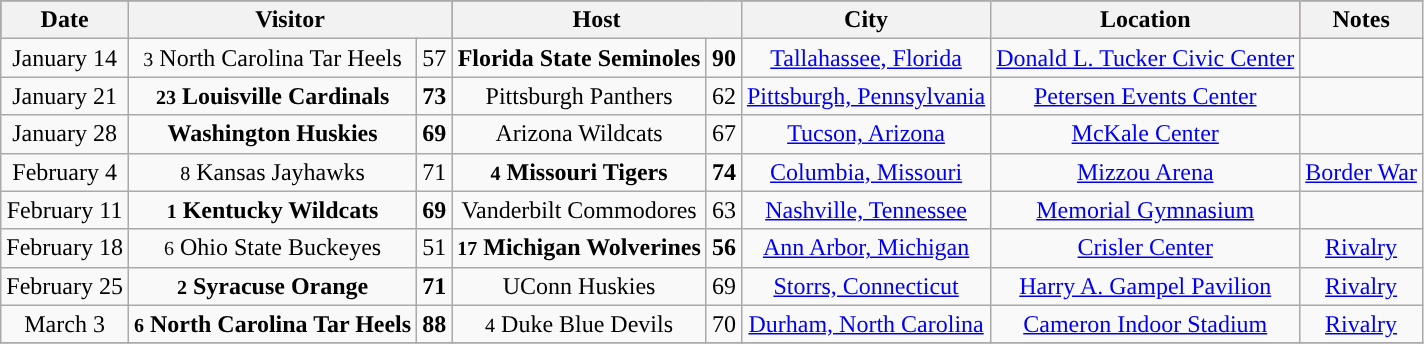<table class="wikitable" style="text-align:center">
<tr style="background:#A32638;"|>
<th>Date</th>
<th colspan=2>Visitor</th>
<th colspan=2>Host</th>
<th>City</th>
<th>Location</th>
<th>Notes</th>
</tr>
<tr>
<td>January 14</td>
<td><small>3</small> North Carolina Tar Heels</td>
<td>57</td>
<td><strong>Florida State Seminoles</strong></td>
<td><strong>90</strong></td>
<td><a href='#'>Tallahassee, Florida</a></td>
<td><a href='#'>Donald L. Tucker Civic Center</a></td>
<td></td>
</tr>
<tr>
<td>January 21</td>
<td><strong><small>23</small> Louisville Cardinals</strong></td>
<td><strong>73</strong></td>
<td>Pittsburgh Panthers</td>
<td>62</td>
<td><a href='#'>Pittsburgh, Pennsylvania</a></td>
<td><a href='#'>Petersen Events Center</a></td>
<td></td>
</tr>
<tr>
<td>January 28</td>
<td><strong>Washington Huskies</strong></td>
<td><strong>69</strong></td>
<td>Arizona Wildcats</td>
<td>67</td>
<td><a href='#'>Tucson, Arizona</a></td>
<td><a href='#'>McKale Center</a></td>
<td></td>
</tr>
<tr>
<td>February 4</td>
<td><small>8</small> Kansas Jayhawks</td>
<td>71</td>
<td><strong><small>4</small> Missouri Tigers</strong></td>
<td><strong>74</strong></td>
<td><a href='#'>Columbia, Missouri</a></td>
<td><a href='#'>Mizzou Arena</a></td>
<td><a href='#'>Border War</a></td>
</tr>
<tr>
<td>February 11</td>
<td><strong><small>1</small> Kentucky Wildcats</strong></td>
<td><strong>69</strong></td>
<td>Vanderbilt Commodores</td>
<td>63</td>
<td><a href='#'>Nashville, Tennessee</a></td>
<td><a href='#'>Memorial Gymnasium</a></td>
<td></td>
</tr>
<tr>
<td>February 18</td>
<td><small>6</small> Ohio State Buckeyes</td>
<td>51</td>
<td><strong><small>17</small> Michigan Wolverines</strong></td>
<td><strong>56</strong></td>
<td><a href='#'>Ann Arbor, Michigan</a></td>
<td><a href='#'>Crisler Center</a></td>
<td><a href='#'>Rivalry</a></td>
</tr>
<tr>
<td>February 25</td>
<td><strong><small>2</small> Syracuse Orange</strong></td>
<td><strong>71</strong></td>
<td>UConn Huskies</td>
<td>69</td>
<td><a href='#'>Storrs, Connecticut</a></td>
<td><a href='#'>Harry A. Gampel Pavilion</a></td>
<td><a href='#'>Rivalry</a></td>
</tr>
<tr>
<td>March 3</td>
<td><strong><small>6</small> North Carolina Tar Heels</strong></td>
<td><strong>88</strong></td>
<td><small>4</small> Duke Blue Devils</td>
<td>70</td>
<td><a href='#'>Durham, North Carolina</a></td>
<td><a href='#'>Cameron Indoor Stadium</a></td>
<td><a href='#'>Rivalry</a></td>
</tr>
<tr>
</tr>
</table>
